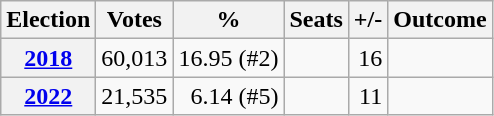<table class="wikitable" style="text-align:right;">
<tr>
<th>Election</th>
<th>Votes</th>
<th>%</th>
<th>Seats</th>
<th>+/-</th>
<th>Outcome</th>
</tr>
<tr>
<th><a href='#'>2018</a></th>
<td>60,013</td>
<td>16.95 (#2)</td>
<td></td>
<td> 16</td>
<td></td>
</tr>
<tr>
<th><a href='#'>2022</a></th>
<td>21,535</td>
<td>6.14 (#5)</td>
<td></td>
<td> 11</td>
<td></td>
</tr>
</table>
